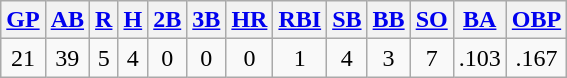<table class="wikitable">
<tr>
<th><a href='#'>GP</a></th>
<th><a href='#'>AB</a></th>
<th><a href='#'>R</a></th>
<th><a href='#'>H</a></th>
<th><a href='#'>2B</a></th>
<th><a href='#'>3B</a></th>
<th><a href='#'>HR</a></th>
<th><a href='#'>RBI</a></th>
<th><a href='#'>SB</a></th>
<th><a href='#'>BB</a></th>
<th><a href='#'>SO</a></th>
<th><a href='#'>BA</a></th>
<th><a href='#'>OBP</a></th>
</tr>
<tr align=center>
<td>21</td>
<td>39</td>
<td>5</td>
<td>4</td>
<td>0</td>
<td>0</td>
<td>0</td>
<td>1</td>
<td>4</td>
<td>3</td>
<td>7</td>
<td>.103</td>
<td>.167</td>
</tr>
</table>
